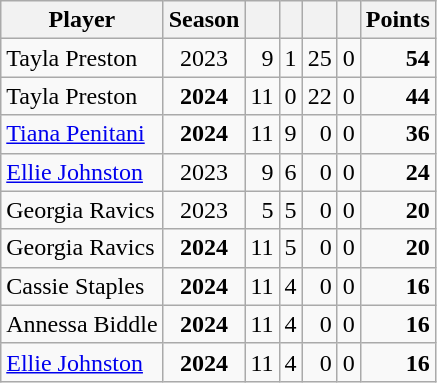<table class="wikitable sortable" style="text-align:right;">
<tr>
<th>Player</th>
<th>Season</th>
<th></th>
<th></th>
<th></th>
<th></th>
<th>Points</th>
</tr>
<tr>
<td align=left>Tayla Preston</td>
<td align=center>2023</td>
<td>9</td>
<td>1</td>
<td>25</td>
<td>0</td>
<td><strong>54</strong></td>
</tr>
<tr>
<td align=left>Tayla Preston</td>
<td align=center><strong>2024</strong></td>
<td>11</td>
<td>0</td>
<td>22</td>
<td>0</td>
<td><strong>44</strong></td>
</tr>
<tr>
<td align=left><a href='#'>Tiana Penitani</a></td>
<td align=center><strong>2024</strong></td>
<td>11</td>
<td>9</td>
<td>0</td>
<td>0</td>
<td><strong>36</strong></td>
</tr>
<tr>
<td align=left><a href='#'>Ellie Johnston</a></td>
<td align=center>2023</td>
<td>9</td>
<td>6</td>
<td>0</td>
<td>0</td>
<td><strong>24</strong></td>
</tr>
<tr>
<td align=left>Georgia Ravics</td>
<td align=center>2023</td>
<td>5</td>
<td>5</td>
<td>0</td>
<td>0</td>
<td><strong>20</strong></td>
</tr>
<tr>
<td align=left>Georgia Ravics</td>
<td align=center><strong>2024</strong></td>
<td>11</td>
<td>5</td>
<td>0</td>
<td>0</td>
<td><strong>20</strong></td>
</tr>
<tr>
<td align=left>Cassie Staples</td>
<td align=center><strong>2024</strong></td>
<td>11</td>
<td>4</td>
<td>0</td>
<td>0</td>
<td><strong>16</strong></td>
</tr>
<tr>
<td align=left>Annessa Biddle</td>
<td align=center><strong>2024</strong></td>
<td>11</td>
<td>4</td>
<td>0</td>
<td>0</td>
<td><strong>16</strong></td>
</tr>
<tr>
<td align=left><a href='#'>Ellie Johnston</a></td>
<td align=center><strong>2024</strong></td>
<td>11</td>
<td>4</td>
<td>0</td>
<td>0</td>
<td><strong>16</strong></td>
</tr>
</table>
